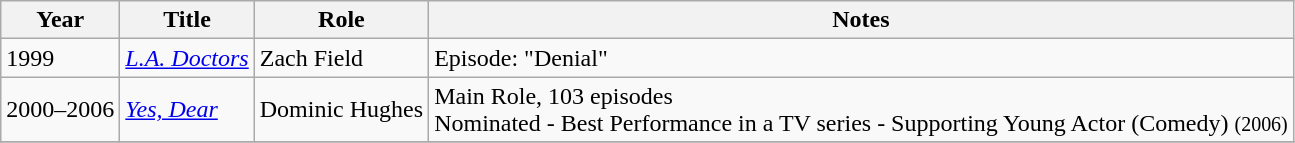<table class="wikitable">
<tr>
<th>Year</th>
<th>Title</th>
<th>Role</th>
<th>Notes</th>
</tr>
<tr>
<td>1999</td>
<td><em><a href='#'>L.A. Doctors</a></em></td>
<td>Zach Field</td>
<td>Episode: "Denial"</td>
</tr>
<tr>
<td>2000–2006</td>
<td><em><a href='#'>Yes, Dear</a></em></td>
<td>Dominic Hughes</td>
<td>Main Role, 103 episodes<br>Nominated - Best Performance in a TV series - Supporting Young Actor (Comedy) <small>(2006)</small></td>
</tr>
<tr>
</tr>
</table>
